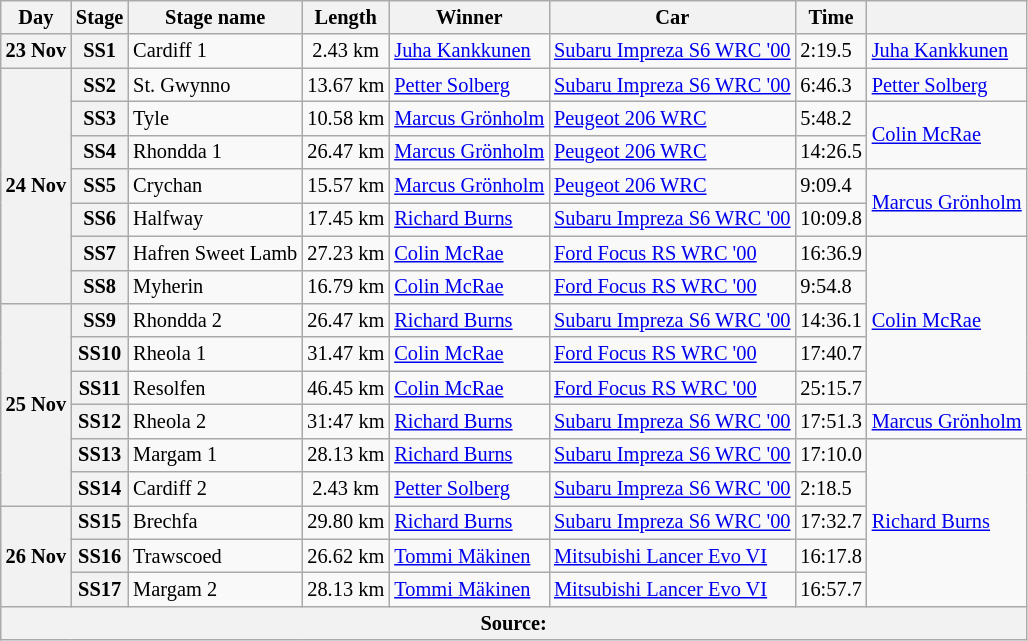<table class="wikitable" style="font-size: 85%;">
<tr>
<th>Day</th>
<th>Stage</th>
<th>Stage name</th>
<th>Length</th>
<th>Winner</th>
<th>Car</th>
<th>Time</th>
<th></th>
</tr>
<tr>
<th>23 Nov</th>
<th>SS1</th>
<td>Cardiff 1</td>
<td align="center">2.43 km</td>
<td> <a href='#'>Juha Kankkunen</a></td>
<td><a href='#'>Subaru Impreza S6 WRC '00</a></td>
<td>2:19.5</td>
<td> <a href='#'>Juha Kankkunen</a></td>
</tr>
<tr>
<th rowspan="7">24 Nov</th>
<th>SS2</th>
<td>St. Gwynno</td>
<td align="center">13.67 km</td>
<td> <a href='#'>Petter Solberg</a></td>
<td><a href='#'>Subaru Impreza S6 WRC '00</a></td>
<td>6:46.3</td>
<td> <a href='#'>Petter Solberg</a></td>
</tr>
<tr>
<th>SS3</th>
<td>Tyle</td>
<td align="center">10.58 km</td>
<td> <a href='#'>Marcus Grönholm</a></td>
<td><a href='#'>Peugeot 206 WRC</a></td>
<td>5:48.2</td>
<td rowspan="2"> <a href='#'>Colin McRae</a></td>
</tr>
<tr>
<th>SS4</th>
<td>Rhondda 1</td>
<td align="center">26.47 km</td>
<td> <a href='#'>Marcus Grönholm</a></td>
<td><a href='#'>Peugeot 206 WRC</a></td>
<td>14:26.5</td>
</tr>
<tr>
<th>SS5</th>
<td>Crychan</td>
<td align="center">15.57 km</td>
<td> <a href='#'>Marcus Grönholm</a></td>
<td><a href='#'>Peugeot 206 WRC</a></td>
<td>9:09.4</td>
<td rowspan="2"> <a href='#'>Marcus Grönholm</a></td>
</tr>
<tr>
<th>SS6</th>
<td>Halfway</td>
<td align="center">17.45 km</td>
<td> <a href='#'>Richard Burns</a></td>
<td><a href='#'>Subaru Impreza S6 WRC '00</a></td>
<td>10:09.8</td>
</tr>
<tr>
<th>SS7</th>
<td>Hafren Sweet Lamb</td>
<td align="center">27.23 km</td>
<td> <a href='#'>Colin McRae</a></td>
<td><a href='#'>Ford Focus RS WRC '00</a></td>
<td>16:36.9</td>
<td rowspan="5"> <a href='#'>Colin McRae</a></td>
</tr>
<tr>
<th>SS8</th>
<td>Myherin</td>
<td align="center">16.79 km</td>
<td> <a href='#'>Colin McRae</a></td>
<td><a href='#'>Ford Focus RS WRC '00</a></td>
<td>9:54.8</td>
</tr>
<tr>
<th rowspan="6">25 Nov</th>
<th>SS9</th>
<td>Rhondda 2</td>
<td align="center">26.47 km</td>
<td> <a href='#'>Richard Burns</a></td>
<td><a href='#'>Subaru Impreza S6 WRC '00</a></td>
<td>14:36.1</td>
</tr>
<tr>
<th>SS10</th>
<td>Rheola 1</td>
<td align="center">31.47 km</td>
<td> <a href='#'>Colin McRae</a></td>
<td><a href='#'>Ford Focus RS WRC '00</a></td>
<td>17:40.7</td>
</tr>
<tr>
<th>SS11</th>
<td>Resolfen</td>
<td align="center">46.45 km</td>
<td> <a href='#'>Colin McRae</a></td>
<td><a href='#'>Ford Focus RS WRC '00</a></td>
<td>25:15.7</td>
</tr>
<tr>
<th>SS12</th>
<td>Rheola 2</td>
<td align="center">31:47 km</td>
<td> <a href='#'>Richard Burns</a></td>
<td><a href='#'>Subaru Impreza S6 WRC '00</a></td>
<td>17:51.3</td>
<td> <a href='#'>Marcus Grönholm</a></td>
</tr>
<tr>
<th>SS13</th>
<td>Margam 1</td>
<td align="center">28.13 km</td>
<td> <a href='#'>Richard Burns</a></td>
<td><a href='#'>Subaru Impreza S6 WRC '00</a></td>
<td>17:10.0</td>
<td rowspan="5"> <a href='#'>Richard Burns</a></td>
</tr>
<tr>
<th>SS14</th>
<td>Cardiff 2</td>
<td align="center">2.43 km</td>
<td> <a href='#'>Petter Solberg</a></td>
<td><a href='#'>Subaru Impreza S6 WRC '00</a></td>
<td>2:18.5</td>
</tr>
<tr>
<th rowspan="3">26 Nov</th>
<th>SS15</th>
<td>Brechfa</td>
<td align="center">29.80 km</td>
<td> <a href='#'>Richard Burns</a></td>
<td><a href='#'>Subaru Impreza S6 WRC '00</a></td>
<td>17:32.7</td>
</tr>
<tr>
<th>SS16</th>
<td>Trawscoed</td>
<td align="center">26.62 km</td>
<td> <a href='#'>Tommi Mäkinen</a></td>
<td><a href='#'>Mitsubishi Lancer Evo VI</a></td>
<td>16:17.8</td>
</tr>
<tr>
<th>SS17</th>
<td>Margam 2</td>
<td align="center">28.13 km</td>
<td> <a href='#'>Tommi Mäkinen</a></td>
<td><a href='#'>Mitsubishi Lancer Evo VI</a></td>
<td>16:57.7</td>
</tr>
<tr>
<th colspan="8">Source:</th>
</tr>
</table>
